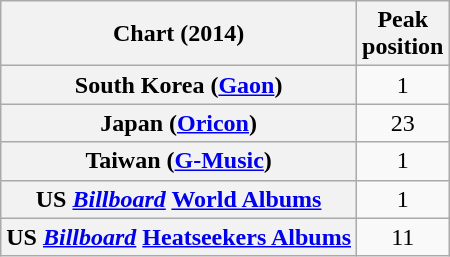<table class="wikitable sortable plainrowheaders">
<tr>
<th scope="col">Chart (2014)</th>
<th scope="col">Peak<br>position</th>
</tr>
<tr>
<th scope="row">South Korea (<a href='#'>Gaon</a>)</th>
<td align="center">1</td>
</tr>
<tr>
<th scope="row">Japan (<a href='#'>Oricon</a>)</th>
<td align="center">23</td>
</tr>
<tr>
<th scope="row">Taiwan (<a href='#'>G-Music</a>)</th>
<td align="center">1</td>
</tr>
<tr>
<th scope="row">US <em><a href='#'>Billboard</a></em> <a href='#'>World Albums</a></th>
<td align="center">1</td>
</tr>
<tr>
<th scope="row">US <em><a href='#'>Billboard</a></em> <a href='#'>Heatseekers Albums</a></th>
<td align="center">11</td>
</tr>
</table>
